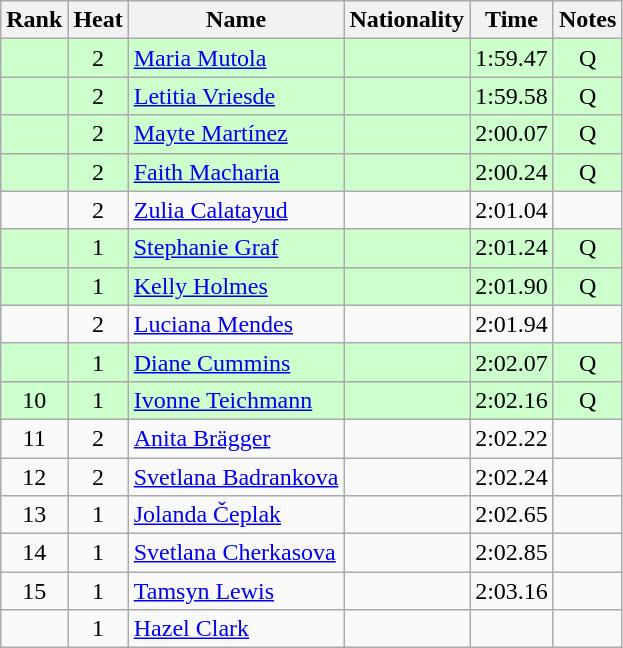<table class="wikitable sortable" style="text-align:center">
<tr>
<th>Rank</th>
<th>Heat</th>
<th>Name</th>
<th>Nationality</th>
<th>Time</th>
<th>Notes</th>
</tr>
<tr bgcolor=ccffcc>
<td></td>
<td>2</td>
<td align=left><a href='#'>Maria Mutola</a></td>
<td align=left></td>
<td>1:59.47</td>
<td>Q</td>
</tr>
<tr bgcolor=ccffcc>
<td></td>
<td>2</td>
<td align=left><a href='#'>Letitia Vriesde</a></td>
<td align=left></td>
<td>1:59.58</td>
<td>Q</td>
</tr>
<tr bgcolor=ccffcc>
<td></td>
<td>2</td>
<td align=left><a href='#'>Mayte Martínez</a></td>
<td align=left></td>
<td>2:00.07</td>
<td>Q</td>
</tr>
<tr bgcolor=ccffcc>
<td></td>
<td>2</td>
<td align=left><a href='#'>Faith Macharia</a></td>
<td align=left></td>
<td>2:00.24</td>
<td>Q</td>
</tr>
<tr>
<td></td>
<td>2</td>
<td align=left><a href='#'>Zulia Calatayud</a></td>
<td align=left></td>
<td>2:01.04</td>
<td></td>
</tr>
<tr bgcolor=ccffcc>
<td></td>
<td>1</td>
<td align=left><a href='#'>Stephanie Graf</a></td>
<td align=left></td>
<td>2:01.24</td>
<td>Q</td>
</tr>
<tr bgcolor=ccffcc>
<td></td>
<td>1</td>
<td align=left><a href='#'>Kelly Holmes</a></td>
<td align=left></td>
<td>2:01.90</td>
<td>Q</td>
</tr>
<tr>
<td></td>
<td>2</td>
<td align=left><a href='#'>Luciana Mendes</a></td>
<td align=left></td>
<td>2:01.94</td>
<td></td>
</tr>
<tr bgcolor=ccffcc>
<td></td>
<td>1</td>
<td align=left><a href='#'>Diane Cummins</a></td>
<td align=left></td>
<td>2:02.07</td>
<td>Q</td>
</tr>
<tr bgcolor=ccffcc>
<td>10</td>
<td>1</td>
<td align=left><a href='#'>Ivonne Teichmann</a></td>
<td align=left></td>
<td>2:02.16</td>
<td>Q</td>
</tr>
<tr>
<td>11</td>
<td>2</td>
<td align=left><a href='#'>Anita Brägger</a></td>
<td align=left></td>
<td>2:02.22</td>
<td></td>
</tr>
<tr>
<td>12</td>
<td>2</td>
<td align=left><a href='#'>Svetlana Badrankova</a></td>
<td align=left></td>
<td>2:02.24</td>
<td></td>
</tr>
<tr>
<td>13</td>
<td>1</td>
<td align=left><a href='#'>Jolanda Čeplak</a></td>
<td align=left></td>
<td>2:02.65</td>
<td></td>
</tr>
<tr>
<td>14</td>
<td>1</td>
<td align=left><a href='#'>Svetlana Cherkasova</a></td>
<td align=left></td>
<td>2:02.85</td>
<td></td>
</tr>
<tr>
<td>15</td>
<td>1</td>
<td align=left><a href='#'>Tamsyn Lewis</a></td>
<td align=left></td>
<td>2:03.16</td>
<td></td>
</tr>
<tr>
<td></td>
<td>1</td>
<td align=left><a href='#'>Hazel Clark</a></td>
<td align=left></td>
<td></td>
<td></td>
</tr>
</table>
